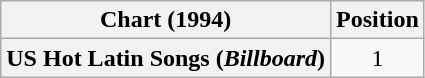<table class="wikitable sortable plainrowheaders" style="text-align:center">
<tr>
<th scope="col">Chart (1994)</th>
<th scope="col">Position</th>
</tr>
<tr>
<th scope=row>US Hot Latin Songs (<em>Billboard</em>)</th>
<td style="text-align: center; ">1</td>
</tr>
</table>
